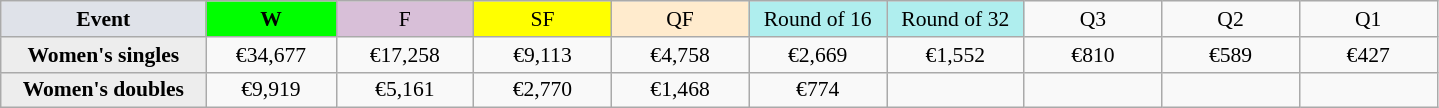<table class=wikitable style=font-size:90%;text-align:center>
<tr>
<td width=130 bgcolor=dfe2e9><strong>Event</strong></td>
<td width=80 bgcolor=lime><strong>W</strong></td>
<td width=85 bgcolor=thistle>F</td>
<td width=85 bgcolor=ffff00>SF</td>
<td width=85 bgcolor=ffebcd>QF</td>
<td width=85 bgcolor=afeeee>Round of 16</td>
<td width=85 bgcolor=afeeee>Round of 32</td>
<td width=85>Q3</td>
<td width=85>Q2</td>
<td width=85>Q1</td>
</tr>
<tr>
<th style=background:#ededed>Women's singles</th>
<td>€34,677</td>
<td>€17,258</td>
<td>€9,113</td>
<td>€4,758</td>
<td>€2,669</td>
<td>€1,552</td>
<td>€810</td>
<td>€589</td>
<td>€427</td>
</tr>
<tr>
<th style=background:#ededed>Women's doubles</th>
<td>€9,919</td>
<td>€5,161</td>
<td>€2,770</td>
<td>€1,468</td>
<td>€774</td>
<td></td>
<td></td>
<td></td>
<td></td>
</tr>
</table>
